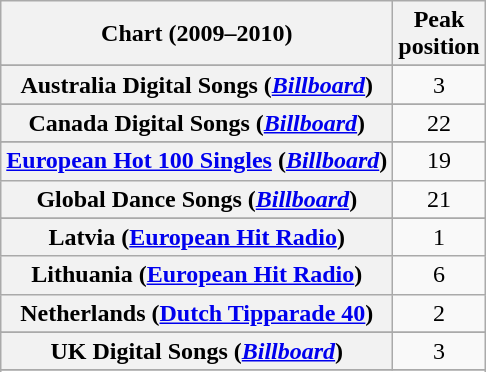<table class="wikitable sortable plainrowheaders" style="text-align:center">
<tr>
<th scope="col">Chart (2009–2010)</th>
<th scope="col">Peak<br>position</th>
</tr>
<tr>
</tr>
<tr>
<th scope="row">Australia Digital Songs (<em><a href='#'>Billboard</a></em>)</th>
<td>3</td>
</tr>
<tr>
</tr>
<tr>
</tr>
<tr>
</tr>
<tr>
</tr>
<tr>
</tr>
<tr>
<th scope="row">Canada Digital Songs (<em><a href='#'>Billboard</a></em>)</th>
<td>22</td>
</tr>
<tr>
</tr>
<tr>
</tr>
<tr>
</tr>
<tr>
<th scope="row"><a href='#'>European Hot 100 Singles</a> (<em><a href='#'>Billboard</a></em>)</th>
<td>19</td>
</tr>
<tr>
<th scope="row">Global Dance Songs (<em><a href='#'>Billboard</a></em>)</th>
<td>21</td>
</tr>
<tr>
</tr>
<tr>
<th scope="row">Latvia (<a href='#'>European Hit Radio</a>)</th>
<td>1</td>
</tr>
<tr>
<th scope="row">Lithuania (<a href='#'>European Hit Radio</a>)</th>
<td>6</td>
</tr>
<tr>
<th scope="row">Netherlands (<a href='#'>Dutch Tipparade 40</a>)</th>
<td>2</td>
</tr>
<tr>
</tr>
<tr>
</tr>
<tr>
</tr>
<tr>
</tr>
<tr>
</tr>
<tr>
</tr>
<tr>
<th scope="row">UK Digital Songs (<em><a href='#'>Billboard</a></em>)</th>
<td>3</td>
</tr>
<tr>
</tr>
<tr>
</tr>
<tr>
</tr>
</table>
